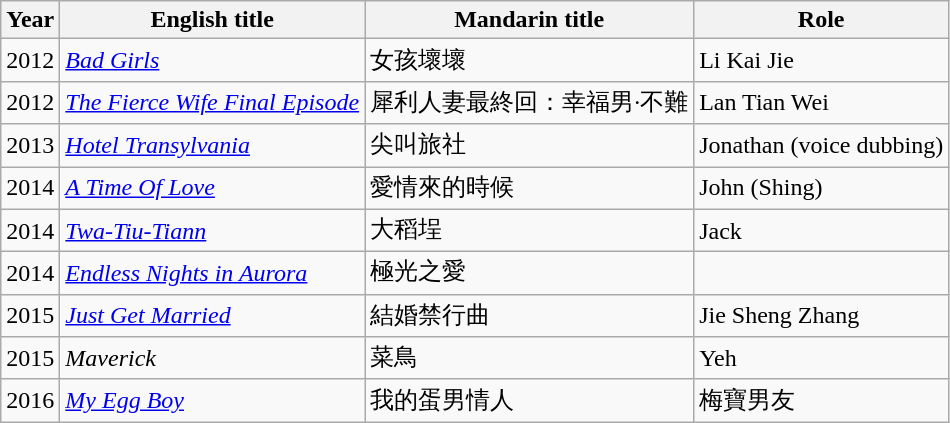<table class="wikitable">
<tr>
<th>Year</th>
<th>English title</th>
<th>Mandarin title</th>
<th>Role</th>
</tr>
<tr>
<td>2012</td>
<td><em><a href='#'>Bad Girls</a></em></td>
<td>女孩壞壞</td>
<td>Li Kai Jie</td>
</tr>
<tr>
<td>2012</td>
<td><em><a href='#'>The Fierce Wife Final Episode</a></em></td>
<td>犀利人妻最終回：幸福男·不難</td>
<td>Lan Tian Wei</td>
</tr>
<tr>
<td>2013</td>
<td><em><a href='#'>Hotel Transylvania</a></em></td>
<td>尖叫旅社</td>
<td>Jonathan (voice dubbing)</td>
</tr>
<tr>
<td>2014</td>
<td><em><a href='#'>A Time Of Love</a></em></td>
<td>愛情來的時候</td>
<td>John (Shing)</td>
</tr>
<tr>
<td>2014</td>
<td><em><a href='#'>Twa-Tiu-Tiann</a></em></td>
<td>大稻埕</td>
<td>Jack</td>
</tr>
<tr>
<td>2014</td>
<td><em><a href='#'>Endless Nights in Aurora</a></em></td>
<td>極光之愛</td>
<td></td>
</tr>
<tr>
<td>2015</td>
<td><em><a href='#'>Just Get Married</a></em></td>
<td>結婚禁行曲</td>
<td>Jie Sheng Zhang</td>
</tr>
<tr>
<td>2015</td>
<td><em>Maverick</em></td>
<td>菜鳥</td>
<td>Yeh</td>
</tr>
<tr>
<td>2016</td>
<td><em><a href='#'>My Egg Boy</a></em></td>
<td>我的蛋男情人</td>
<td>梅寶男友</td>
</tr>
</table>
